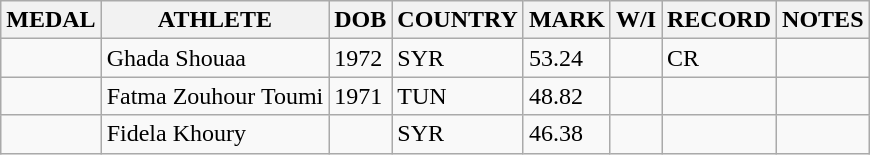<table class="wikitable">
<tr>
<th>MEDAL</th>
<th>ATHLETE</th>
<th>DOB</th>
<th>COUNTRY</th>
<th>MARK</th>
<th>W/I</th>
<th>RECORD</th>
<th>NOTES</th>
</tr>
<tr>
<td></td>
<td>Ghada Shouaa</td>
<td>1972</td>
<td>SYR</td>
<td>53.24</td>
<td></td>
<td>CR</td>
<td></td>
</tr>
<tr>
<td></td>
<td>Fatma Zouhour Toumi</td>
<td>1971</td>
<td>TUN</td>
<td>48.82</td>
<td></td>
<td></td>
<td></td>
</tr>
<tr>
<td></td>
<td>Fidela Khoury</td>
<td></td>
<td>SYR</td>
<td>46.38</td>
<td></td>
<td></td>
<td></td>
</tr>
</table>
